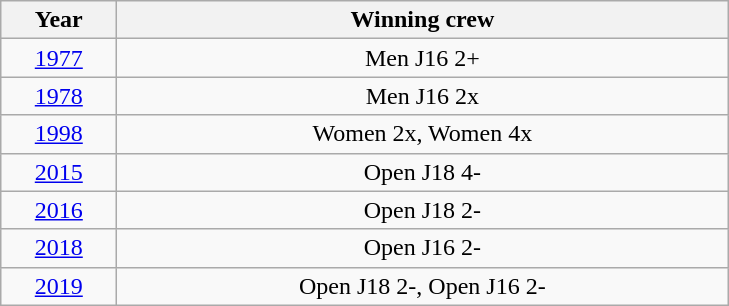<table class="wikitable" style="text-align:center">
<tr>
<th width=70>Year</th>
<th width=400>Winning crew</th>
</tr>
<tr>
<td><a href='#'>1977</a></td>
<td>Men J16 2+ </td>
</tr>
<tr>
<td><a href='#'>1978</a></td>
<td>Men J16 2x </td>
</tr>
<tr>
<td><a href='#'>1998</a></td>
<td>Women 2x, Women 4x </td>
</tr>
<tr>
<td><a href='#'>2015</a></td>
<td>Open J18 4- </td>
</tr>
<tr>
<td><a href='#'>2016</a></td>
<td>Open J18 2-</td>
</tr>
<tr>
<td><a href='#'>2018</a></td>
<td>Open J16 2- </td>
</tr>
<tr>
<td><a href='#'>2019</a></td>
<td>Open J18 2-, Open J16 2- </td>
</tr>
</table>
